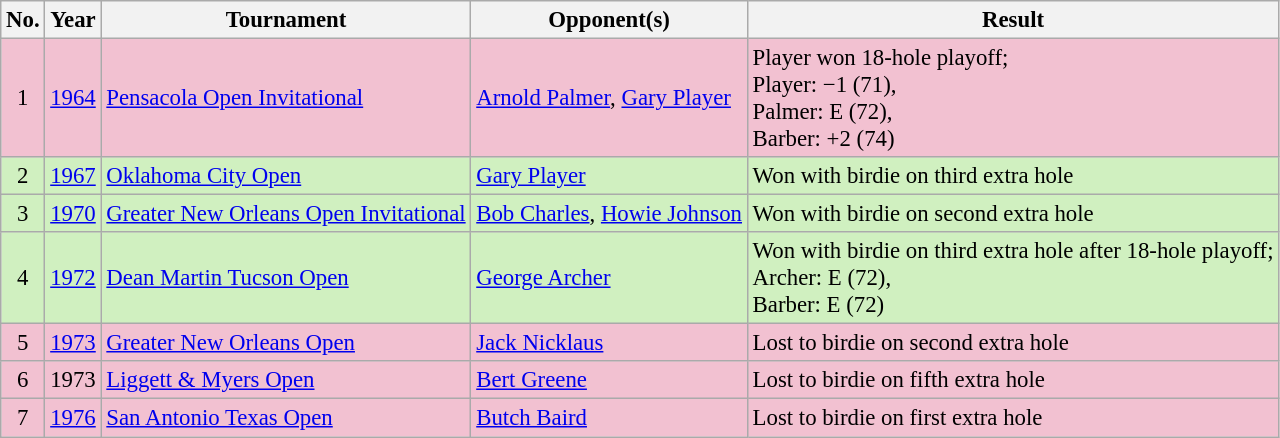<table class="wikitable" style="font-size:95%;">
<tr>
<th>No.</th>
<th>Year</th>
<th>Tournament</th>
<th>Opponent(s)</th>
<th>Result</th>
</tr>
<tr style="background:#F2C1D1;">
<td align=center>1</td>
<td><a href='#'>1964</a></td>
<td><a href='#'>Pensacola Open Invitational</a></td>
<td> <a href='#'>Arnold Palmer</a>,  <a href='#'>Gary Player</a></td>
<td>Player won 18-hole playoff;<br>Player: −1 (71),<br>Palmer: E (72),<br>Barber: +2 (74)</td>
</tr>
<tr style="background:#D0F0C0;">
<td align=center>2</td>
<td><a href='#'>1967</a></td>
<td><a href='#'>Oklahoma City Open</a></td>
<td> <a href='#'>Gary Player</a></td>
<td>Won with birdie on third extra hole</td>
</tr>
<tr style="background:#D0F0C0;">
<td align=center>3</td>
<td><a href='#'>1970</a></td>
<td><a href='#'>Greater New Orleans Open Invitational</a></td>
<td> <a href='#'>Bob Charles</a>,  <a href='#'>Howie Johnson</a></td>
<td>Won with birdie on second extra hole</td>
</tr>
<tr style="background:#D0F0C0;">
<td align=center>4</td>
<td><a href='#'>1972</a></td>
<td><a href='#'>Dean Martin Tucson Open</a></td>
<td> <a href='#'>George Archer</a></td>
<td>Won with birdie on third extra hole after 18-hole playoff;<br>Archer: E (72),<br>Barber: E (72)</td>
</tr>
<tr style="background:#F2C1D1;">
<td align=center>5</td>
<td><a href='#'>1973</a></td>
<td><a href='#'>Greater New Orleans Open</a></td>
<td> <a href='#'>Jack Nicklaus</a></td>
<td>Lost to birdie on second extra hole</td>
</tr>
<tr style="background:#F2C1D1;">
<td align=center>6</td>
<td>1973</td>
<td><a href='#'>Liggett & Myers Open</a></td>
<td> <a href='#'>Bert Greene</a></td>
<td>Lost to birdie on fifth extra hole</td>
</tr>
<tr style="background:#F2C1D1;">
<td align=center>7</td>
<td><a href='#'>1976</a></td>
<td><a href='#'>San Antonio Texas Open</a></td>
<td> <a href='#'>Butch Baird</a></td>
<td>Lost to birdie on first extra hole</td>
</tr>
</table>
